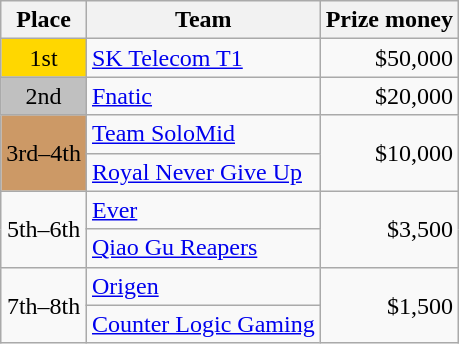<table class="wikitable" style="text-align:left">
<tr>
<th>Place</th>
<th>Team</th>
<th>Prize money</th>
</tr>
<tr>
<td style="text-align:center; background:gold;">1st</td>
<td><a href='#'>SK Telecom T1</a></td>
<td style="text-align:right">$50,000</td>
</tr>
<tr>
<td style="text-align:center; background:silver;">2nd</td>
<td><a href='#'>Fnatic</a></td>
<td style="text-align:right">$20,000</td>
</tr>
<tr>
<td style="text-align:center; background:#c96;" rowspan="2">3rd–4th</td>
<td><a href='#'>Team SoloMid</a></td>
<td style="text-align:right" rowspan="2">$10,000</td>
</tr>
<tr>
<td><a href='#'>Royal Never Give Up</a></td>
</tr>
<tr>
<td style="text-align:center" rowspan="2">5th–6th</td>
<td><a href='#'>Ever</a></td>
<td style="text-align:right" rowspan="2">$3,500</td>
</tr>
<tr>
<td><a href='#'>Qiao Gu Reapers</a></td>
</tr>
<tr>
<td style="text-align:center" rowspan="2">7th–8th</td>
<td><a href='#'>Origen</a></td>
<td style="text-align:right" rowspan="2">$1,500</td>
</tr>
<tr>
<td><a href='#'>Counter Logic Gaming</a></td>
</tr>
</table>
